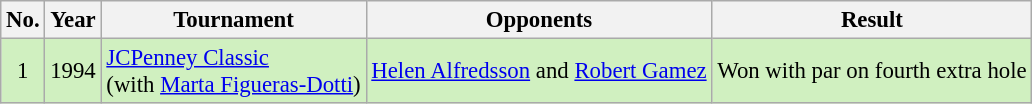<table class="wikitable" style="font-size:95%;">
<tr>
<th>No.</th>
<th>Year</th>
<th>Tournament</th>
<th>Opponents</th>
<th>Result</th>
</tr>
<tr style="background:#D0F0C0;">
<td align=center>1</td>
<td>1994</td>
<td><a href='#'>JCPenney Classic</a><br>(with  <a href='#'>Marta Figueras-Dotti</a>)</td>
<td> <a href='#'>Helen Alfredsson</a> and  <a href='#'>Robert Gamez</a></td>
<td>Won with par on fourth extra hole</td>
</tr>
</table>
